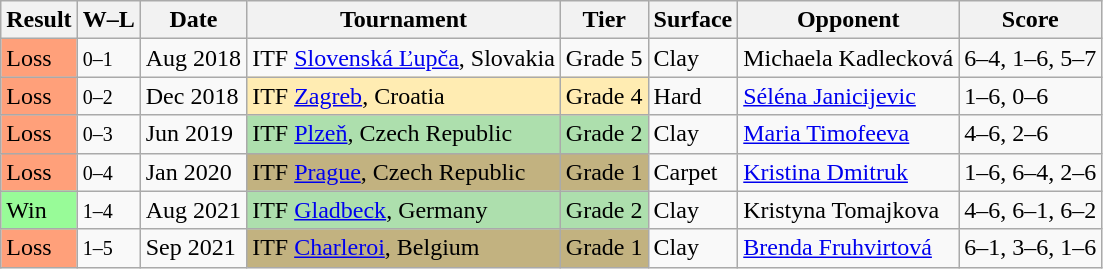<table class="wikitable sortable">
<tr>
<th>Result</th>
<th class="unsortable">W–L</th>
<th>Date</th>
<th>Tournament</th>
<th>Tier</th>
<th>Surface</th>
<th>Opponent</th>
<th class="unsortable">Score</th>
</tr>
<tr>
<td bgcolor="ffa07a">Loss</td>
<td><small>0–1</small></td>
<td>Aug 2018</td>
<td>ITF <a href='#'>Slovenská Ľupča</a>, Slovakia</td>
<td>Grade 5</td>
<td>Clay</td>
<td> Michaela Kadlecková</td>
<td>6–4, 1–6, 5–7</td>
</tr>
<tr>
<td bgcolor=ffa07a>Loss</td>
<td><small>0–2</small></td>
<td>Dec 2018</td>
<td bgcolor="#ffecb2">ITF <a href='#'>Zagreb</a>, Croatia</td>
<td bgcolor="#ffecb2">Grade 4</td>
<td>Hard</td>
<td> <a href='#'>Séléna Janicijevic</a></td>
<td>1–6, 0–6</td>
</tr>
<tr>
<td bgcolor=ffa07a>Loss</td>
<td><small>0–3</small></td>
<td>Jun 2019</td>
<td bgcolor="#addfad">ITF <a href='#'>Plzeň</a>, Czech Republic</td>
<td bgcolor="#addfad">Grade 2</td>
<td>Clay</td>
<td> <a href='#'>Maria Timofeeva</a></td>
<td>4–6, 2–6</td>
</tr>
<tr>
<td bgcolor=ffa07a>Loss</td>
<td><small>0–4</small></td>
<td>Jan 2020</td>
<td bgcolor="#c2b280">ITF <a href='#'>Prague</a>, Czech Republic</td>
<td bgcolor="#c2b280">Grade 1</td>
<td>Carpet</td>
<td> <a href='#'>Kristina Dmitruk</a></td>
<td>1–6, 6–4, 2–6</td>
</tr>
<tr>
<td bgcolor=98FB98>Win</td>
<td><small>1–4</small></td>
<td>Aug 2021</td>
<td bgcolor="#addfad">ITF <a href='#'>Gladbeck</a>, Germany</td>
<td bgcolor="#addfad">Grade 2</td>
<td>Clay</td>
<td> Kristyna Tomajkova</td>
<td>4–6, 6–1, 6–2</td>
</tr>
<tr>
<td bgcolor=ffa07a>Loss</td>
<td><small>1–5</small></td>
<td>Sep 2021</td>
<td bgcolor="#c2b280">ITF <a href='#'>Charleroi</a>, Belgium</td>
<td bgcolor="#c2b280">Grade 1</td>
<td>Clay</td>
<td> <a href='#'>Brenda Fruhvirtová</a></td>
<td>6–1, 3–6, 1–6</td>
</tr>
</table>
